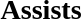<table width=100%>
<tr>
<td width=50% valign=top><br><h3>Assists</h3>




</td>
</tr>
</table>
